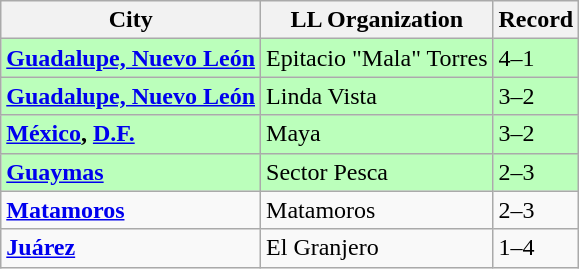<table class="wikitable">
<tr>
<th>City</th>
<th>LL Organization</th>
<th>Record</th>
</tr>
<tr bgcolor=#bbffbb>
<td> <strong><a href='#'>Guadalupe, Nuevo León</a></strong></td>
<td>Epitacio "Mala" Torres</td>
<td>4–1</td>
</tr>
<tr bgcolor=#bbffbb>
<td> <strong><a href='#'>Guadalupe, Nuevo León</a></strong></td>
<td>Linda Vista</td>
<td>3–2</td>
</tr>
<tr bgcolor=#bbffbb>
<td> <strong><a href='#'>México</a>, <a href='#'>D.F.</a></strong></td>
<td>Maya</td>
<td>3–2</td>
</tr>
<tr bgcolor=#bbffbb>
<td> <strong><a href='#'>Guaymas</a></strong></td>
<td>Sector Pesca</td>
<td>2–3</td>
</tr>
<tr>
<td> <strong><a href='#'>Matamoros</a></strong></td>
<td>Matamoros</td>
<td>2–3</td>
</tr>
<tr>
<td> <strong><a href='#'>Juárez</a></strong></td>
<td>El Granjero</td>
<td>1–4</td>
</tr>
</table>
